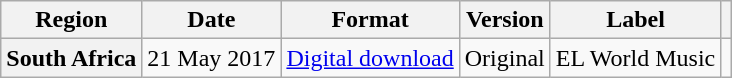<table class="wikitable">
<tr>
<th scope="row">Region</th>
<th scope="row">Date</th>
<th scope="row">Format</th>
<th scope="row">Version</th>
<th scope="row">Label</th>
<th scope="row"></th>
</tr>
<tr>
<th scope="row">South Africa</th>
<td>21 May 2017</td>
<td><a href='#'>Digital download</a></td>
<td>Original</td>
<td>EL World Music</td>
<td></td>
</tr>
</table>
